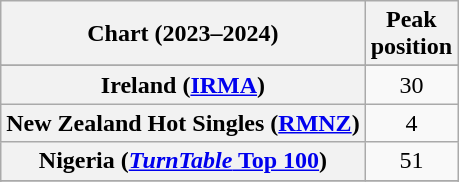<table class="wikitable sortable plainrowheaders" style="text-align:center">
<tr>
<th scope="col">Chart (2023–2024)</th>
<th scope="col">Peak<br>position</th>
</tr>
<tr>
</tr>
<tr>
</tr>
<tr>
<th scope="row">Ireland (<a href='#'>IRMA</a>)</th>
<td>30</td>
</tr>
<tr>
<th scope="row">New Zealand Hot Singles (<a href='#'>RMNZ</a>)</th>
<td>4</td>
</tr>
<tr>
<th scope="row">Nigeria (<a href='#'><em>TurnTable</em> Top 100</a>)</th>
<td>51</td>
</tr>
<tr>
</tr>
<tr>
</tr>
<tr>
</tr>
<tr>
</tr>
<tr>
</tr>
<tr>
</tr>
</table>
